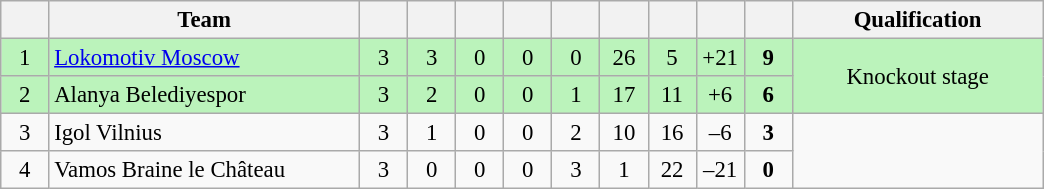<table class="wikitable" style="font-size: 95%">
<tr>
<th width="25"></th>
<th width="200">Team</th>
<th width="25"></th>
<th width="25"></th>
<th width="25"></th>
<th width="25"></th>
<th width="25"></th>
<th width="25"></th>
<th width="25"></th>
<th width="25"></th>
<th width="25"></th>
<th width="160">Qualification</th>
</tr>
<tr align=center bgcolor=#bbf3bb>
<td>1</td>
<td align=left> <a href='#'>Lokomotiv Moscow</a></td>
<td>3</td>
<td>3</td>
<td>0</td>
<td>0</td>
<td>0</td>
<td>26</td>
<td>5</td>
<td>+21</td>
<td><strong>9</strong></td>
<td rowspan=2>Knockout stage</td>
</tr>
<tr align=center bgcolor=#bbf3bb>
<td>2</td>
<td align=left> Alanya Belediyespor</td>
<td>3</td>
<td>2</td>
<td>0</td>
<td>0</td>
<td>1</td>
<td>17</td>
<td>11</td>
<td>+6</td>
<td><strong>6</strong></td>
</tr>
<tr align=center>
<td>3</td>
<td align=left> Igol Vilnius</td>
<td>3</td>
<td>1</td>
<td>0</td>
<td>0</td>
<td>2</td>
<td>10</td>
<td>16</td>
<td>–6</td>
<td><strong>3</strong></td>
<td rowspan=2></td>
</tr>
<tr align=center>
<td>4</td>
<td align=left> Vamos Braine le Château</td>
<td>3</td>
<td>0</td>
<td>0</td>
<td>0</td>
<td>3</td>
<td>1</td>
<td>22</td>
<td>–21</td>
<td><strong>0</strong></td>
</tr>
</table>
